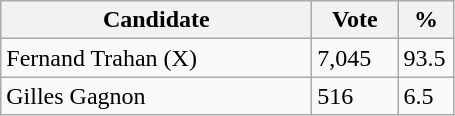<table class="wikitable">
<tr>
<th bgcolor="#DDDDFF" width="200px">Candidate</th>
<th bgcolor="#DDDDFF" width="50px">Vote</th>
<th bgcolor="#DDDDFF" width="30px">%</th>
</tr>
<tr>
<td>Fernand Trahan (X)</td>
<td>7,045</td>
<td>93.5</td>
</tr>
<tr>
<td>Gilles Gagnon</td>
<td>516</td>
<td>6.5</td>
</tr>
</table>
